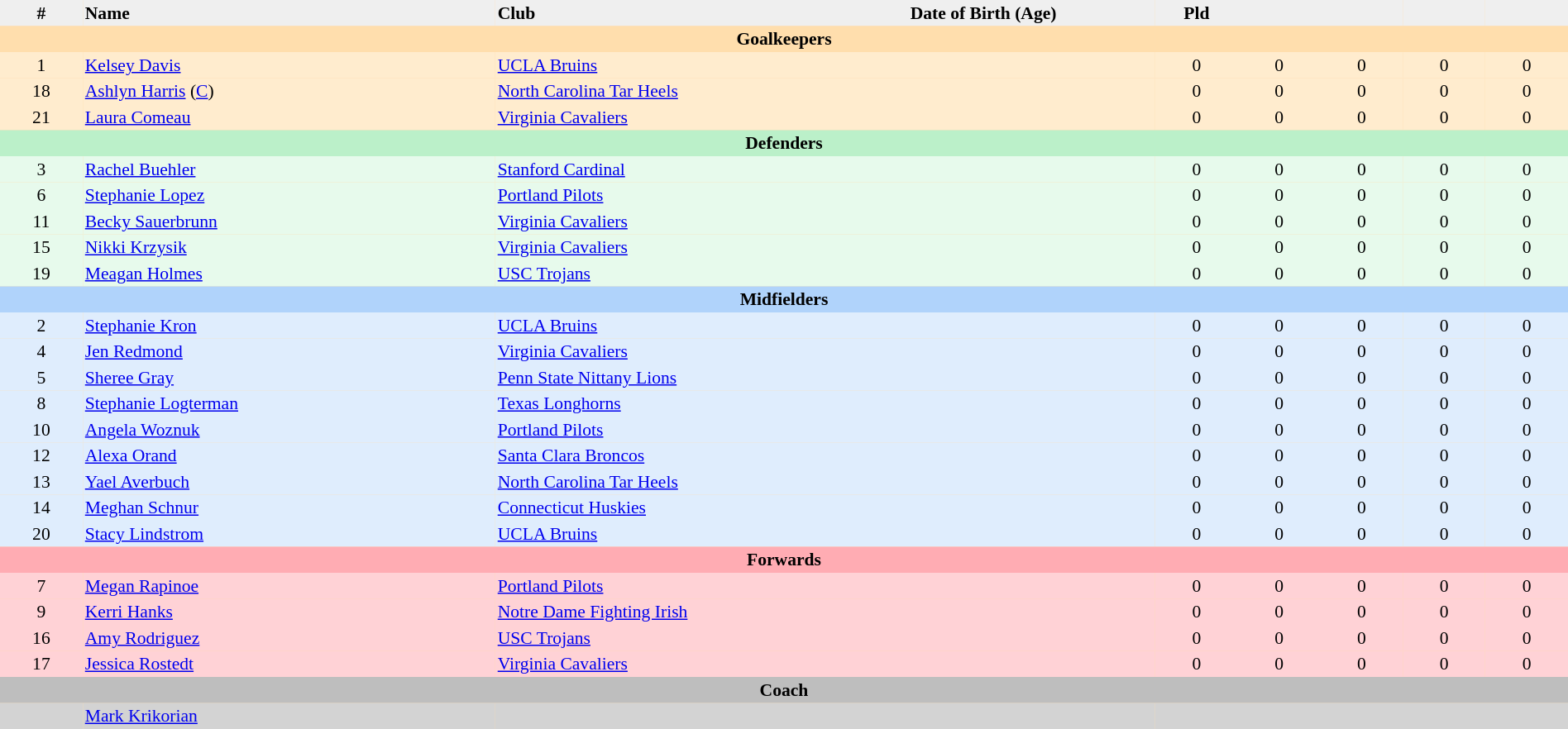<table border=0 cellpadding=2 cellspacing=0 bgcolor=#FFDEAD style="text-align:center; font-size:90%;" width=100%>
<tr bgcolor=#EFEFEF>
<th width=5%>#</th>
<th width=25% align=left>Name</th>
<th width=25% align=left>Club</th>
<th width=15% align=left>Date of Birth (Age)</th>
<th width=5%>Pld</th>
<th width=5%></th>
<th width=5%></th>
<th width=5%></th>
<th width=5%></th>
</tr>
<tr>
<th colspan=9 bgcolor=#FFDEAD>Goalkeepers</th>
</tr>
<tr bgcolor=#FFECCE>
<td>1</td>
<td align=left><a href='#'>Kelsey Davis</a></td>
<td align=left> <a href='#'>UCLA Bruins</a></td>
<td align=left></td>
<td>0</td>
<td>0</td>
<td>0</td>
<td>0</td>
<td>0</td>
</tr>
<tr bgcolor=#FFECCE>
<td>18</td>
<td align=left><a href='#'>Ashlyn Harris</a> (<a href='#'>C</a>)</td>
<td align=left> <a href='#'>North Carolina Tar Heels</a></td>
<td align=left></td>
<td>0</td>
<td>0</td>
<td>0</td>
<td>0</td>
<td>0</td>
</tr>
<tr bgcolor=#FFECCE>
<td>21</td>
<td align=left><a href='#'>Laura Comeau</a></td>
<td align=left> <a href='#'>Virginia Cavaliers</a></td>
<td align=left></td>
<td>0</td>
<td>0</td>
<td>0</td>
<td>0</td>
<td>0</td>
</tr>
<tr>
<th colspan=9 bgcolor=#BBF0C9>Defenders</th>
</tr>
<tr bgcolor=#E7FAEC>
<td>3</td>
<td align=left><a href='#'>Rachel Buehler</a></td>
<td align=left> <a href='#'>Stanford Cardinal</a></td>
<td align=left></td>
<td>0</td>
<td>0</td>
<td>0</td>
<td>0</td>
<td>0</td>
</tr>
<tr bgcolor=#E7FAEC>
<td>6</td>
<td align=left><a href='#'>Stephanie Lopez</a></td>
<td align=left> <a href='#'>Portland Pilots</a></td>
<td align=left></td>
<td>0</td>
<td>0</td>
<td>0</td>
<td>0</td>
<td>0</td>
</tr>
<tr bgcolor=#E7FAEC>
<td>11</td>
<td align=left><a href='#'>Becky Sauerbrunn</a></td>
<td align=left> <a href='#'>Virginia Cavaliers</a></td>
<td align=left></td>
<td>0</td>
<td>0</td>
<td>0</td>
<td>0</td>
<td>0</td>
</tr>
<tr bgcolor=#E7FAEC>
<td>15</td>
<td align=left><a href='#'>Nikki Krzysik</a></td>
<td align=left> <a href='#'>Virginia Cavaliers</a></td>
<td align=left></td>
<td>0</td>
<td>0</td>
<td>0</td>
<td>0</td>
<td>0</td>
</tr>
<tr bgcolor=#E7FAEC>
<td>19</td>
<td align=left><a href='#'>Meagan Holmes</a></td>
<td align=left> <a href='#'>USC Trojans</a></td>
<td align=left></td>
<td>0</td>
<td>0</td>
<td>0</td>
<td>0</td>
<td>0</td>
</tr>
<tr>
<th colspan=9 bgcolor=#B0D3FB>Midfielders</th>
</tr>
<tr bgcolor=#DFEDFD>
<td>2</td>
<td align=left><a href='#'>Stephanie Kron</a></td>
<td align=left> <a href='#'>UCLA Bruins</a></td>
<td align=left></td>
<td>0</td>
<td>0</td>
<td>0</td>
<td>0</td>
<td>0</td>
</tr>
<tr bgcolor=#DFEDFD>
<td>4</td>
<td align=left><a href='#'>Jen Redmond</a></td>
<td align=left> <a href='#'>Virginia Cavaliers</a></td>
<td align=left></td>
<td>0</td>
<td>0</td>
<td>0</td>
<td>0</td>
<td>0</td>
</tr>
<tr bgcolor=#DFEDFD>
<td>5</td>
<td align=left><a href='#'>Sheree Gray</a></td>
<td align=left> <a href='#'>Penn State Nittany Lions</a></td>
<td align=left></td>
<td>0</td>
<td>0</td>
<td>0</td>
<td>0</td>
<td>0</td>
</tr>
<tr bgcolor=#DFEDFD>
<td>8</td>
<td align=left><a href='#'>Stephanie Logterman</a></td>
<td align=left> <a href='#'>Texas Longhorns</a></td>
<td align=left></td>
<td>0</td>
<td>0</td>
<td>0</td>
<td>0</td>
<td>0</td>
</tr>
<tr bgcolor=#DFEDFD>
<td>10</td>
<td align=left><a href='#'>Angela Woznuk</a></td>
<td align=left> <a href='#'>Portland Pilots</a></td>
<td align=left></td>
<td>0</td>
<td>0</td>
<td>0</td>
<td>0</td>
<td>0</td>
</tr>
<tr bgcolor=#DFEDFD>
<td>12</td>
<td align=left><a href='#'>Alexa Orand</a></td>
<td align=left> <a href='#'>Santa Clara Broncos</a></td>
<td align=left></td>
<td>0</td>
<td>0</td>
<td>0</td>
<td>0</td>
<td>0</td>
</tr>
<tr bgcolor=#DFEDFD>
<td>13</td>
<td align=left><a href='#'>Yael Averbuch</a></td>
<td align=left> <a href='#'>North Carolina Tar Heels</a></td>
<td align=left></td>
<td>0</td>
<td>0</td>
<td>0</td>
<td>0</td>
<td>0</td>
</tr>
<tr bgcolor=#DFEDFD>
<td>14</td>
<td align=left><a href='#'>Meghan Schnur</a></td>
<td align=left> <a href='#'>Connecticut Huskies</a></td>
<td align=left></td>
<td>0</td>
<td>0</td>
<td>0</td>
<td>0</td>
<td>0</td>
</tr>
<tr bgcolor=#DFEDFD>
<td>20</td>
<td align=left><a href='#'>Stacy Lindstrom</a></td>
<td align=left> <a href='#'>UCLA Bruins</a></td>
<td align=left></td>
<td>0</td>
<td>0</td>
<td>0</td>
<td>0</td>
<td>0</td>
</tr>
<tr>
<th colspan=9 bgcolor=#FFACB3>Forwards</th>
</tr>
<tr bgcolor=#FFD2D6>
<td>7</td>
<td align=left><a href='#'>Megan Rapinoe</a></td>
<td align=left> <a href='#'>Portland Pilots</a></td>
<td align=left></td>
<td>0</td>
<td>0</td>
<td>0</td>
<td>0</td>
<td>0</td>
</tr>
<tr bgcolor=#FFD2D6>
<td>9</td>
<td align=left><a href='#'>Kerri Hanks</a></td>
<td align=left> <a href='#'>Notre Dame Fighting Irish</a></td>
<td align=left></td>
<td>0</td>
<td>0</td>
<td>0</td>
<td>0</td>
<td>0</td>
</tr>
<tr bgcolor=#FFD2D6>
<td>16</td>
<td align=left><a href='#'>Amy Rodriguez</a></td>
<td align=left> <a href='#'>USC Trojans</a></td>
<td align=left></td>
<td>0</td>
<td>0</td>
<td>0</td>
<td>0</td>
<td>0</td>
</tr>
<tr bgcolor=#FFD2D6>
<td>17</td>
<td align=left><a href='#'>Jessica Rostedt</a></td>
<td align=left> <a href='#'>Virginia Cavaliers</a></td>
<td align=left></td>
<td>0</td>
<td>0</td>
<td>0</td>
<td>0</td>
<td>0</td>
</tr>
<tr>
<th colspan=9 bgcolor=#BEBEBE>Coach</th>
</tr>
<tr bgcolor=#D3D3D3>
<td></td>
<td align=left> <a href='#'>Mark Krikorian</a></td>
<td></td>
<td align=left></td>
<td colspan=5></td>
</tr>
</table>
